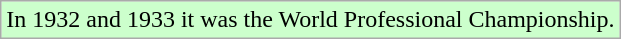<table class="wikitable">
<tr bgcolor=ccffcc>
<td>In 1932 and 1933 it was the World Professional Championship.</td>
</tr>
</table>
